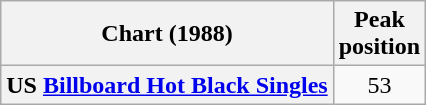<table class="wikitable sortable plainrowheaders" style="text-align:center">
<tr>
<th scope="col">Chart (1988)</th>
<th scope="col">Peak<br>position</th>
</tr>
<tr>
<th scope="row">US <a href='#'>Billboard Hot Black Singles</a></th>
<td style="text-align:center;">53</td>
</tr>
</table>
